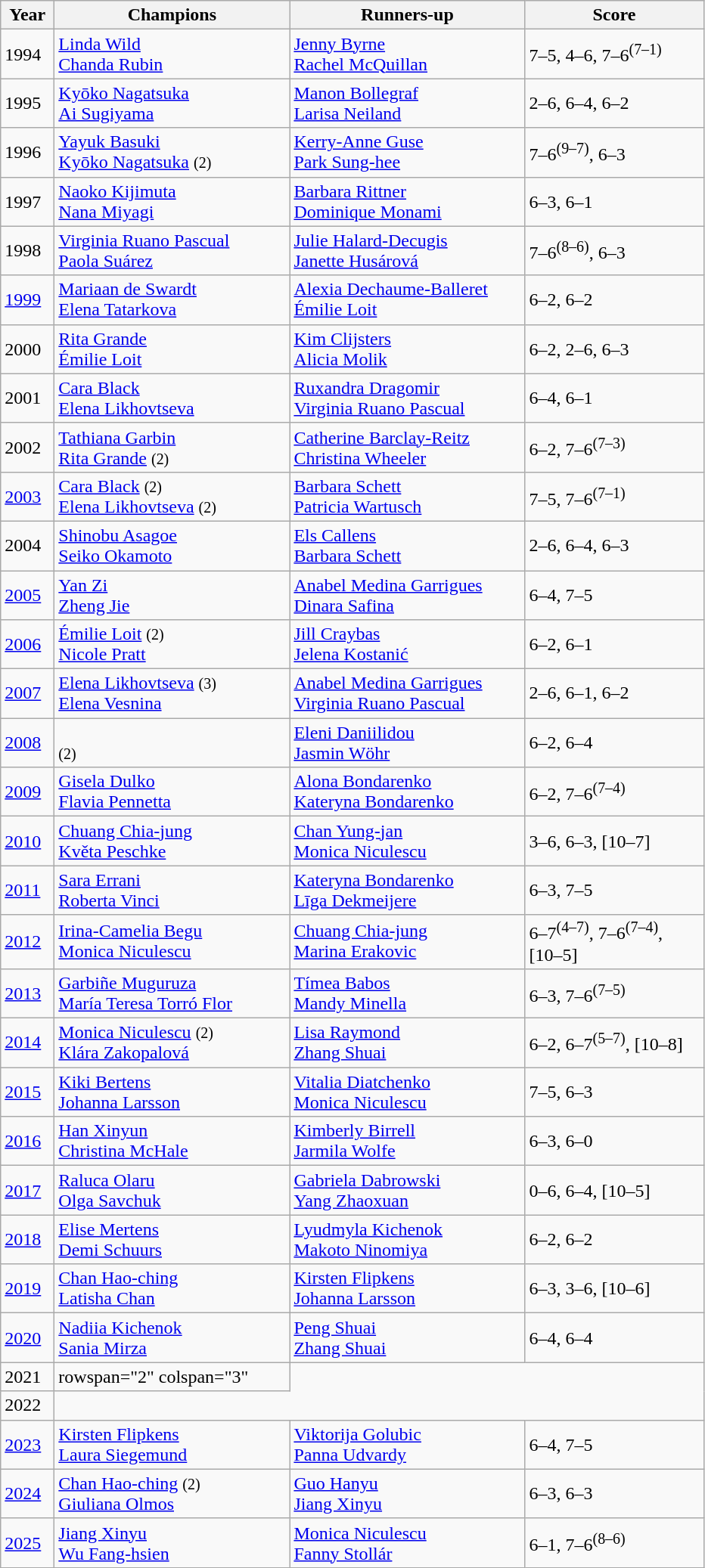<table class="wikitable">
<tr>
<th style="width:40px">Year</th>
<th style="width:200px">Champions</th>
<th style="width:200px">Runners-up</th>
<th style="width:150px" class="unsortable">Score</th>
</tr>
<tr>
<td>1994</td>
<td> <a href='#'>Linda Wild</a> <br>  <a href='#'>Chanda Rubin</a></td>
<td> <a href='#'>Jenny Byrne</a> <br>  <a href='#'>Rachel McQuillan</a></td>
<td>7–5, 4–6, 7–6<sup>(7–1)</sup></td>
</tr>
<tr>
<td>1995</td>
<td> <a href='#'>Kyōko Nagatsuka</a> <br>  <a href='#'>Ai Sugiyama</a></td>
<td> <a href='#'>Manon Bollegraf</a> <br>  <a href='#'>Larisa Neiland</a></td>
<td>2–6, 6–4, 6–2</td>
</tr>
<tr>
<td>1996</td>
<td> <a href='#'>Yayuk Basuki</a> <br>  <a href='#'>Kyōko Nagatsuka</a> <small> (2) </small></td>
<td> <a href='#'>Kerry-Anne Guse</a> <br>  <a href='#'>Park Sung-hee</a></td>
<td>7–6<sup>(9–7)</sup>, 6–3</td>
</tr>
<tr>
<td>1997</td>
<td> <a href='#'>Naoko Kijimuta</a> <br>  <a href='#'>Nana Miyagi</a></td>
<td> <a href='#'>Barbara Rittner</a> <br>  <a href='#'>Dominique Monami</a></td>
<td>6–3, 6–1</td>
</tr>
<tr>
<td>1998</td>
<td> <a href='#'>Virginia Ruano Pascual</a> <br>  <a href='#'>Paola Suárez</a></td>
<td> <a href='#'>Julie Halard-Decugis</a> <br>  <a href='#'>Janette Husárová</a></td>
<td>7–6<sup>(8–6)</sup>, 6–3</td>
</tr>
<tr>
<td><a href='#'>1999</a></td>
<td> <a href='#'>Mariaan de Swardt</a> <br>  <a href='#'>Elena Tatarkova</a></td>
<td> <a href='#'>Alexia Dechaume-Balleret</a> <br>  <a href='#'>Émilie Loit</a></td>
<td>6–2, 6–2</td>
</tr>
<tr>
<td>2000</td>
<td> <a href='#'>Rita Grande</a> <br>  <a href='#'>Émilie Loit</a></td>
<td> <a href='#'>Kim Clijsters</a> <br>  <a href='#'>Alicia Molik</a></td>
<td>6–2, 2–6, 6–3</td>
</tr>
<tr>
<td>2001</td>
<td> <a href='#'>Cara Black</a> <br>  <a href='#'>Elena Likhovtseva</a></td>
<td> <a href='#'>Ruxandra Dragomir</a> <br>  <a href='#'>Virginia Ruano Pascual</a></td>
<td>6–4, 6–1</td>
</tr>
<tr>
<td>2002</td>
<td> <a href='#'>Tathiana Garbin</a> <br>  <a href='#'>Rita Grande</a> <small> (2) </small></td>
<td> <a href='#'>Catherine Barclay-Reitz</a> <br>  <a href='#'>Christina Wheeler</a></td>
<td>6–2, 7–6<sup>(7–3)</sup></td>
</tr>
<tr>
<td><a href='#'>2003</a></td>
<td> <a href='#'>Cara Black</a> <small> (2) </small><br>  <a href='#'>Elena Likhovtseva</a> <small> (2) </small></td>
<td> <a href='#'>Barbara Schett</a> <br>  <a href='#'>Patricia Wartusch</a></td>
<td>7–5, 7–6<sup>(7–1)</sup></td>
</tr>
<tr>
<td>2004</td>
<td> <a href='#'>Shinobu Asagoe</a> <br>  <a href='#'>Seiko Okamoto</a></td>
<td> <a href='#'>Els Callens</a> <br>  <a href='#'>Barbara Schett</a></td>
<td>2–6, 6–4, 6–3</td>
</tr>
<tr>
<td><a href='#'>2005</a></td>
<td> <a href='#'>Yan Zi</a> <br>  <a href='#'>Zheng Jie</a></td>
<td> <a href='#'>Anabel Medina Garrigues</a> <br>  <a href='#'>Dinara Safina</a></td>
<td>6–4, 7–5</td>
</tr>
<tr>
<td><a href='#'>2006</a></td>
<td> <a href='#'>Émilie Loit</a> <small> (2) </small><br>  <a href='#'>Nicole Pratt</a></td>
<td> <a href='#'>Jill Craybas</a> <br>  <a href='#'>Jelena Kostanić</a></td>
<td>6–2, 6–1</td>
</tr>
<tr>
<td><a href='#'>2007</a></td>
<td> <a href='#'>Elena Likhovtseva</a> <small> (3) </small> <br>  <a href='#'>Elena Vesnina</a></td>
<td> <a href='#'>Anabel Medina Garrigues</a> <br>  <a href='#'>Virginia Ruano Pascual</a></td>
<td>2–6, 6–1, 6–2</td>
</tr>
<tr>
<td><a href='#'>2008</a></td>
<td> <br>  <small> (2) </small></td>
<td> <a href='#'>Eleni Daniilidou</a> <br>  <a href='#'>Jasmin Wöhr</a></td>
<td>6–2, 6–4</td>
</tr>
<tr>
<td><a href='#'>2009</a></td>
<td> <a href='#'>Gisela Dulko</a> <br>  <a href='#'>Flavia Pennetta</a></td>
<td> <a href='#'>Alona Bondarenko</a> <br>  <a href='#'>Kateryna Bondarenko</a></td>
<td>6–2, 7–6<sup>(7–4)</sup></td>
</tr>
<tr>
<td><a href='#'>2010</a></td>
<td> <a href='#'>Chuang Chia-jung</a> <br>  <a href='#'>Květa Peschke</a></td>
<td> <a href='#'>Chan Yung-jan</a> <br>  <a href='#'>Monica Niculescu</a></td>
<td>3–6, 6–3, [10–7]</td>
</tr>
<tr>
<td><a href='#'>2011</a></td>
<td> <a href='#'>Sara Errani</a> <br>  <a href='#'>Roberta Vinci</a></td>
<td> <a href='#'>Kateryna Bondarenko</a> <br>  <a href='#'>Līga Dekmeijere</a></td>
<td>6–3, 7–5</td>
</tr>
<tr>
<td><a href='#'>2012</a></td>
<td> <a href='#'>Irina-Camelia Begu</a> <br>  <a href='#'>Monica Niculescu</a></td>
<td> <a href='#'>Chuang Chia-jung</a> <br>  <a href='#'>Marina Erakovic</a></td>
<td>6–7<sup>(4–7)</sup>, 7–6<sup>(7–4)</sup>, [10–5]</td>
</tr>
<tr>
<td><a href='#'>2013</a></td>
<td> <a href='#'>Garbiñe Muguruza</a> <br>  <a href='#'>María Teresa Torró Flor</a></td>
<td> <a href='#'>Tímea Babos</a> <br>  <a href='#'>Mandy Minella</a></td>
<td>6–3, 7–6<sup>(7–5)</sup></td>
</tr>
<tr>
<td><a href='#'>2014</a></td>
<td> <a href='#'>Monica Niculescu</a> <small> (2) </small> <br>  <a href='#'>Klára Zakopalová</a></td>
<td> <a href='#'>Lisa Raymond</a> <br>  <a href='#'>Zhang Shuai</a></td>
<td>6–2, 6–7<sup>(5–7)</sup>, [10–8]</td>
</tr>
<tr>
<td><a href='#'>2015</a></td>
<td> <a href='#'>Kiki Bertens</a> <br>  <a href='#'>Johanna Larsson</a></td>
<td> <a href='#'>Vitalia Diatchenko</a> <br>  <a href='#'>Monica Niculescu</a></td>
<td>7–5, 6–3</td>
</tr>
<tr>
<td><a href='#'>2016</a></td>
<td> <a href='#'>Han Xinyun</a> <br>  <a href='#'>Christina McHale</a></td>
<td> <a href='#'>Kimberly Birrell</a> <br>  <a href='#'>Jarmila Wolfe</a></td>
<td>6–3, 6–0</td>
</tr>
<tr>
<td><a href='#'>2017</a></td>
<td> <a href='#'>Raluca Olaru</a> <br>  <a href='#'>Olga Savchuk</a></td>
<td> <a href='#'>Gabriela Dabrowski</a> <br>  <a href='#'>Yang Zhaoxuan</a></td>
<td>0–6, 6–4, [10–5]</td>
</tr>
<tr>
<td><a href='#'>2018</a></td>
<td> <a href='#'>Elise Mertens</a> <br>  <a href='#'>Demi Schuurs</a></td>
<td> <a href='#'>Lyudmyla Kichenok</a> <br>  <a href='#'>Makoto Ninomiya</a></td>
<td>6–2, 6–2</td>
</tr>
<tr>
<td><a href='#'>2019</a></td>
<td> <a href='#'>Chan Hao-ching</a> <br>  <a href='#'>Latisha Chan</a></td>
<td> <a href='#'>Kirsten Flipkens</a> <br>  <a href='#'>Johanna Larsson</a></td>
<td>6–3, 3–6, [10–6]</td>
</tr>
<tr>
<td><a href='#'>2020</a></td>
<td> <a href='#'>Nadiia Kichenok</a> <br>  <a href='#'>Sania Mirza</a></td>
<td> <a href='#'>Peng Shuai</a> <br>  <a href='#'>Zhang Shuai</a></td>
<td>6–4, 6–4</td>
</tr>
<tr>
<td>2021</td>
<td>rowspan="2" colspan="3" </td>
</tr>
<tr>
<td>2022</td>
</tr>
<tr>
<td><a href='#'>2023</a></td>
<td> <a href='#'>Kirsten Flipkens</a> <br>  <a href='#'>Laura Siegemund</a></td>
<td> <a href='#'>Viktorija Golubic</a> <br>  <a href='#'>Panna Udvardy</a></td>
<td>6–4, 7–5</td>
</tr>
<tr>
<td><a href='#'>2024</a></td>
<td> <a href='#'>Chan Hao-ching</a> <small>(2)</small> <br>  <a href='#'>Giuliana Olmos</a></td>
<td> <a href='#'>Guo Hanyu</a> <br>  <a href='#'>Jiang Xinyu</a></td>
<td>6–3, 6–3</td>
</tr>
<tr>
<td><a href='#'>2025</a></td>
<td> <a href='#'>Jiang Xinyu</a> <br>  <a href='#'>Wu Fang-hsien</a></td>
<td> <a href='#'>Monica Niculescu</a> <br>  <a href='#'>Fanny Stollár</a></td>
<td>6–1, 7–6<sup>(8–6)</sup></td>
</tr>
</table>
